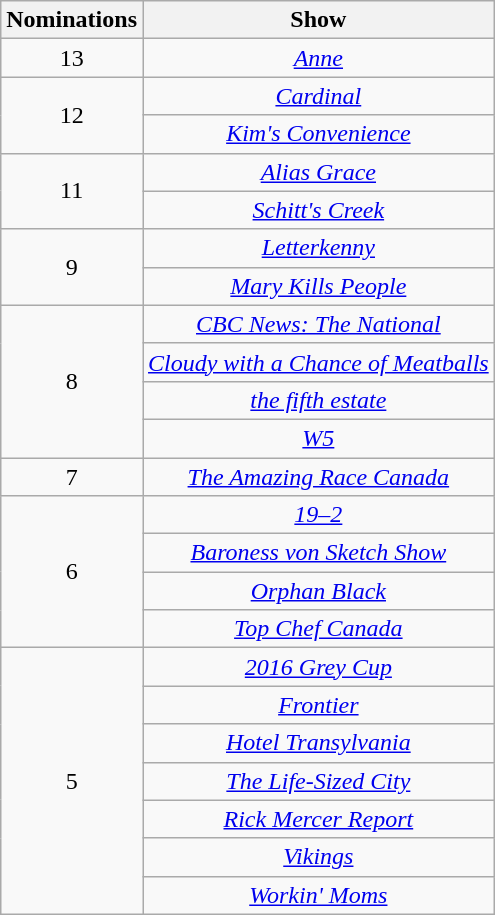<table class="wikitable" rowspan="2" style="text-align:center">
<tr>
<th scope="col">Nominations</th>
<th scope="col">Show</th>
</tr>
<tr>
<td>13</td>
<td><em><a href='#'>Anne</a></em></td>
</tr>
<tr>
<td rowspan=2 style="text-align:center;">12</td>
<td><em><a href='#'>Cardinal</a></em></td>
</tr>
<tr>
<td><em><a href='#'>Kim's Convenience</a></em></td>
</tr>
<tr>
<td rowspan=2 style="text-align:center;">11</td>
<td><em><a href='#'>Alias Grace</a></em></td>
</tr>
<tr>
<td><em><a href='#'>Schitt's Creek</a></em></td>
</tr>
<tr>
<td rowspan=2 style="text-align:center;">9</td>
<td><em><a href='#'>Letterkenny</a></em></td>
</tr>
<tr>
<td><em><a href='#'>Mary Kills People</a></em></td>
</tr>
<tr>
<td rowspan=4 style="text-align:center;">8</td>
<td><em><a href='#'>CBC News: The National</a></em></td>
</tr>
<tr>
<td><em><a href='#'>Cloudy with a Chance of Meatballs</a></em></td>
</tr>
<tr>
<td><em><a href='#'>the fifth estate</a></em></td>
</tr>
<tr>
<td><em><a href='#'>W5</a></em></td>
</tr>
<tr>
<td>7</td>
<td><em><a href='#'>The Amazing Race Canada</a></em></td>
</tr>
<tr>
<td rowspan=4 style="text-align:center;">6</td>
<td><em><a href='#'>19–2</a></em></td>
</tr>
<tr>
<td><em><a href='#'>Baroness von Sketch Show</a></em></td>
</tr>
<tr>
<td><em><a href='#'>Orphan Black</a></em></td>
</tr>
<tr>
<td><em><a href='#'>Top Chef Canada</a></em></td>
</tr>
<tr>
<td rowspan=7 style="text-align:center;">5</td>
<td><em><a href='#'>2016 Grey Cup</a></em></td>
</tr>
<tr>
<td><em><a href='#'>Frontier</a></em></td>
</tr>
<tr>
<td><em><a href='#'>Hotel Transylvania</a></em></td>
</tr>
<tr>
<td><em><a href='#'>The Life-Sized City</a></em></td>
</tr>
<tr>
<td><em><a href='#'>Rick Mercer Report</a></em></td>
</tr>
<tr>
<td><em><a href='#'>Vikings</a></em></td>
</tr>
<tr>
<td><em><a href='#'>Workin' Moms</a></em></td>
</tr>
</table>
